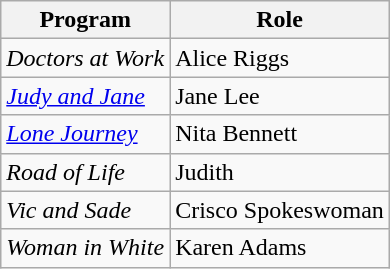<table class="wikitable">
<tr>
<th>Program</th>
<th>Role</th>
</tr>
<tr>
<td><em>Doctors at Work</em></td>
<td>Alice Riggs</td>
</tr>
<tr>
<td><em><a href='#'>Judy and Jane</a></em></td>
<td>Jane Lee</td>
</tr>
<tr>
<td><em><a href='#'> Lone Journey</a></em></td>
<td>Nita Bennett</td>
</tr>
<tr>
<td><em>Road of Life</em></td>
<td>Judith</td>
</tr>
<tr>
<td><em>Vic and Sade</em></td>
<td>Crisco Spokeswoman</td>
</tr>
<tr>
<td><em>Woman in White</em></td>
<td>Karen Adams</td>
</tr>
</table>
